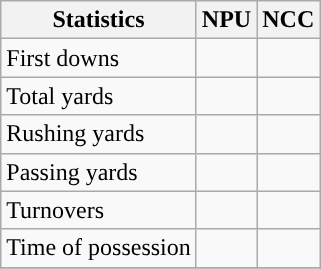<table class="wikitable">
<tr>
<th>Statistics</th>
<th>NPU</th>
<th>NCC</th>
</tr>
<tr>
<td>First downs</td>
<td></td>
<td></td>
</tr>
<tr>
<td>Total yards</td>
<td></td>
<td></td>
</tr>
<tr>
<td>Rushing yards</td>
<td></td>
<td></td>
</tr>
<tr>
<td>Passing yards</td>
<td></td>
<td></td>
</tr>
<tr>
<td>Turnovers</td>
<td></td>
<td></td>
</tr>
<tr>
<td>Time of possession</td>
<td></td>
<td></td>
</tr>
<tr>
</tr>
</table>
